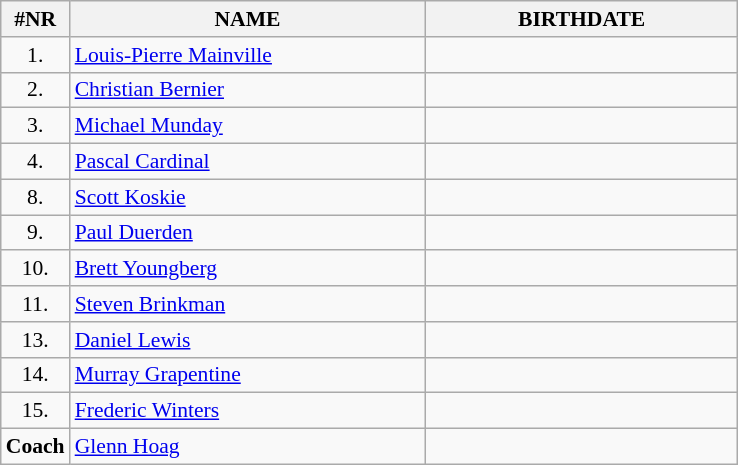<table class="wikitable" style="border-collapse: collapse; font-size: 90%;">
<tr>
<th>#NR</th>
<th align="left" style="width: 16em">NAME</th>
<th align="center" style="width: 14em">BIRTHDATE</th>
</tr>
<tr>
<td align="center">1.</td>
<td><a href='#'>Louis-Pierre Mainville</a></td>
<td align="center"></td>
</tr>
<tr>
<td align="center">2.</td>
<td><a href='#'>Christian Bernier</a></td>
<td align="center"></td>
</tr>
<tr>
<td align="center">3.</td>
<td><a href='#'>Michael Munday</a></td>
<td align="center"></td>
</tr>
<tr>
<td align="center">4.</td>
<td><a href='#'>Pascal Cardinal</a></td>
<td align="center"></td>
</tr>
<tr>
<td align="center">8.</td>
<td><a href='#'>Scott Koskie</a></td>
<td align="center"></td>
</tr>
<tr>
<td align="center">9.</td>
<td><a href='#'>Paul Duerden</a></td>
<td align="center"></td>
</tr>
<tr>
<td align="center">10.</td>
<td><a href='#'>Brett Youngberg</a></td>
<td align="center"></td>
</tr>
<tr>
<td align="center">11.</td>
<td><a href='#'>Steven Brinkman</a></td>
<td align="center"></td>
</tr>
<tr>
<td align="center">13.</td>
<td><a href='#'>Daniel Lewis</a></td>
<td align="center"></td>
</tr>
<tr>
<td align="center">14.</td>
<td><a href='#'>Murray Grapentine</a></td>
<td align="center"></td>
</tr>
<tr>
<td align="center">15.</td>
<td><a href='#'>Frederic Winters</a></td>
<td align="center"></td>
</tr>
<tr>
<td align="center"><strong>Coach</strong></td>
<td><a href='#'>Glenn Hoag</a></td>
<td align="center"></td>
</tr>
</table>
